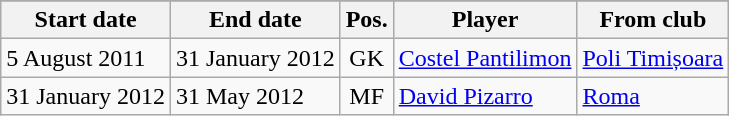<table class="wikitable">
<tr>
</tr>
<tr>
<th>Start date</th>
<th>End date</th>
<th>Pos.</th>
<th>Player</th>
<th>From club</th>
</tr>
<tr>
<td>5 August 2011</td>
<td>31 January 2012</td>
<td style="text-align:center;">GK</td>
<td> <a href='#'>Costel Pantilimon</a></td>
<td> <a href='#'>Poli Timișoara</a></td>
</tr>
<tr>
<td>31 January 2012</td>
<td>31 May 2012</td>
<td style="text-align:center;">MF</td>
<td> <a href='#'>David Pizarro</a></td>
<td> <a href='#'>Roma</a></td>
</tr>
</table>
